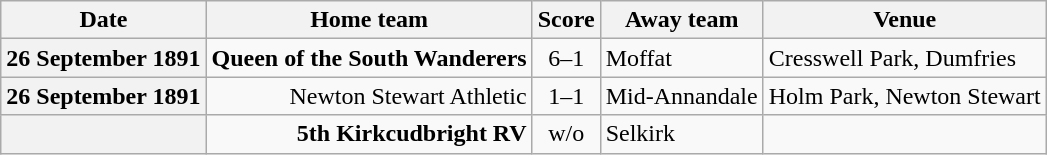<table class="wikitable football-result-list" style="max-width: 80em; text-align: center">
<tr>
<th scope="col">Date</th>
<th scope="col">Home team</th>
<th scope="col">Score</th>
<th scope="col">Away team</th>
<th scope="col">Venue</th>
</tr>
<tr>
<th scope="row">26 September 1891</th>
<td align=right><strong>Queen of the South Wanderers</strong></td>
<td>6–1</td>
<td align=left>Moffat</td>
<td align=left>Cresswell Park, Dumfries</td>
</tr>
<tr>
<th scope="row">26 September 1891</th>
<td align=right>Newton Stewart Athletic</td>
<td>1–1</td>
<td align=left>Mid-Annandale</td>
<td align=left>Holm Park, Newton Stewart</td>
</tr>
<tr>
<th scope="row"></th>
<td align=right><strong>5th Kirkcudbright RV</strong></td>
<td>w/o</td>
<td align=left>Selkirk</td>
<td></td>
</tr>
</table>
